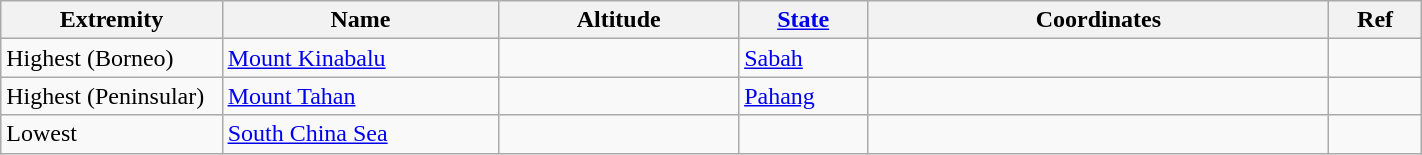<table class = "wikitable  sortable" width="75%">
<tr>
<th width="12%" class="unsortable">Extremity</th>
<th width="15%">Name</th>
<th width="13%">Altitude</th>
<th width="7%" class="unsortable"><a href='#'>State</a></th>
<th width="25%" class="unsortable">Coordinates</th>
<th width="5%" class="unsortable">Ref</th>
</tr>
<tr class="vcard">
<td>Highest (Borneo)</td>
<td class="fn org"><a href='#'>Mount Kinabalu</a></td>
<td></td>
<td><a href='#'>Sabah</a></td>
<td></td>
<td></td>
</tr>
<tr class="vcard">
<td>Highest (Peninsular)</td>
<td class="fn org"><a href='#'>Mount Tahan</a></td>
<td></td>
<td><a href='#'>Pahang</a></td>
<td></td>
<td></td>
</tr>
<tr class="vcard">
<td>Lowest</td>
<td class="fn org"><a href='#'>South China Sea</a></td>
<td></td>
<td></td>
<td></td>
<td><br>
</td>
</tr>
</table>
